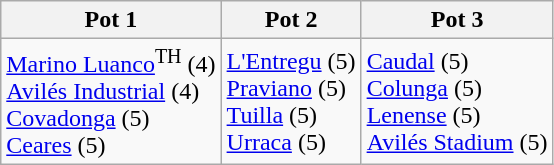<table class=wikitable>
<tr>
<th>Pot 1</th>
<th>Pot 2</th>
<th>Pot 3</th>
</tr>
<tr>
<td><a href='#'>Marino Luanco</a><sup>TH</sup> (4)<br><a href='#'>Avilés Industrial</a> (4)<br><a href='#'>Covadonga</a> (5)<br><a href='#'>Ceares</a> (5)</td>
<td><a href='#'>L'Entregu</a> (5)<br><a href='#'>Praviano</a> (5)<br><a href='#'>Tuilla</a> (5)<br><a href='#'>Urraca</a> (5)</td>
<td><a href='#'>Caudal</a> (5)<br><a href='#'>Colunga</a> (5)<br><a href='#'>Lenense</a> (5)<br><a href='#'>Avilés Stadium</a> (5)</td>
</tr>
</table>
